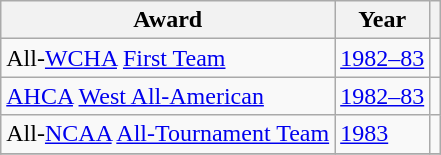<table class="wikitable">
<tr>
<th>Award</th>
<th>Year</th>
<th></th>
</tr>
<tr>
<td>All-<a href='#'>WCHA</a> <a href='#'>First Team</a></td>
<td><a href='#'>1982–83</a></td>
<td></td>
</tr>
<tr>
<td><a href='#'>AHCA</a> <a href='#'>West All-American</a></td>
<td><a href='#'>1982–83</a></td>
<td></td>
</tr>
<tr>
<td>All-<a href='#'>NCAA</a> <a href='#'>All-Tournament Team</a></td>
<td><a href='#'>1983</a></td>
<td></td>
</tr>
<tr>
</tr>
</table>
